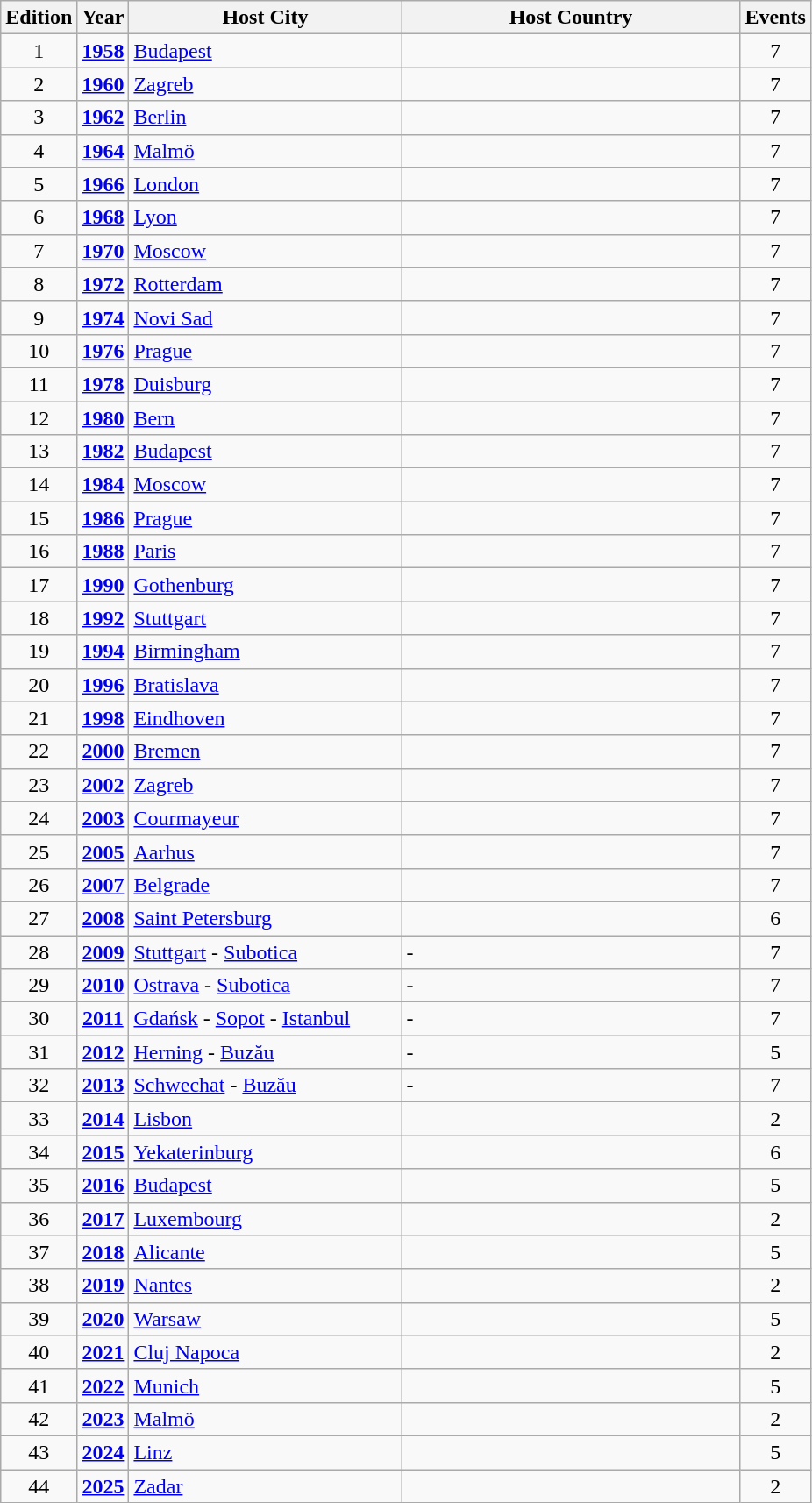<table class="wikitable" style="font-size:100%">
<tr>
<th width=30>Edition</th>
<th width=30>Year</th>
<th width=200>Host City</th>
<th width=250>Host Country</th>
<th width=30>Events</th>
</tr>
<tr>
<td align=center>1</td>
<td align=center><strong><a href='#'>1958</a></strong></td>
<td><a href='#'>Budapest</a></td>
<td></td>
<td align=center>7</td>
</tr>
<tr>
<td align=center>2</td>
<td align=center><strong><a href='#'>1960</a></strong></td>
<td><a href='#'>Zagreb</a></td>
<td></td>
<td align=center>7</td>
</tr>
<tr>
<td align=center>3</td>
<td align=center><strong><a href='#'>1962</a></strong></td>
<td><a href='#'>Berlin</a></td>
<td></td>
<td align=center>7</td>
</tr>
<tr>
<td align=center>4</td>
<td align=center><strong><a href='#'>1964</a></strong></td>
<td><a href='#'>Malmö</a></td>
<td></td>
<td align=center>7</td>
</tr>
<tr>
<td align=center>5</td>
<td align=center><strong><a href='#'>1966</a></strong></td>
<td><a href='#'>London</a></td>
<td></td>
<td align=center>7</td>
</tr>
<tr>
<td align=center>6</td>
<td align=center><strong><a href='#'>1968</a></strong></td>
<td><a href='#'>Lyon</a></td>
<td></td>
<td align=center>7</td>
</tr>
<tr>
<td align=center>7</td>
<td align=center><strong><a href='#'>1970</a></strong></td>
<td><a href='#'>Moscow</a></td>
<td></td>
<td align=center>7</td>
</tr>
<tr>
<td align=center>8</td>
<td align=center><strong><a href='#'>1972</a></strong></td>
<td><a href='#'>Rotterdam</a></td>
<td></td>
<td align=center>7</td>
</tr>
<tr>
<td align=center>9</td>
<td align=center><strong><a href='#'>1974</a></strong></td>
<td><a href='#'>Novi Sad</a></td>
<td></td>
<td align=center>7</td>
</tr>
<tr>
<td align=center>10</td>
<td align=center><strong><a href='#'>1976</a></strong></td>
<td><a href='#'>Prague</a></td>
<td></td>
<td align=center>7</td>
</tr>
<tr>
<td align=center>11</td>
<td align=center><strong><a href='#'>1978</a></strong></td>
<td><a href='#'>Duisburg</a></td>
<td></td>
<td align=center>7</td>
</tr>
<tr>
<td align=center>12</td>
<td align=center><strong><a href='#'>1980</a></strong></td>
<td><a href='#'>Bern</a></td>
<td></td>
<td align=center>7</td>
</tr>
<tr>
<td align=center>13</td>
<td align=center><strong><a href='#'>1982</a></strong></td>
<td><a href='#'>Budapest</a></td>
<td></td>
<td align=center>7</td>
</tr>
<tr>
<td align=center>14</td>
<td align=center><strong><a href='#'>1984</a></strong></td>
<td><a href='#'>Moscow</a></td>
<td></td>
<td align=center>7</td>
</tr>
<tr>
<td align=center>15</td>
<td align=center><strong><a href='#'>1986</a></strong></td>
<td><a href='#'>Prague</a></td>
<td></td>
<td align=center>7</td>
</tr>
<tr>
<td align=center>16</td>
<td align=center><strong><a href='#'>1988</a></strong></td>
<td><a href='#'>Paris</a></td>
<td></td>
<td align=center>7</td>
</tr>
<tr>
<td align=center>17</td>
<td align=center><strong><a href='#'>1990</a></strong></td>
<td><a href='#'>Gothenburg</a></td>
<td></td>
<td align=center>7</td>
</tr>
<tr>
<td align=center>18</td>
<td align=center><strong><a href='#'>1992</a></strong></td>
<td><a href='#'>Stuttgart</a></td>
<td></td>
<td align=center>7</td>
</tr>
<tr>
<td align=center>19</td>
<td align=center><strong><a href='#'>1994</a></strong></td>
<td><a href='#'>Birmingham</a></td>
<td></td>
<td align=center>7</td>
</tr>
<tr>
<td align=center>20</td>
<td align=center><strong><a href='#'>1996</a></strong></td>
<td><a href='#'>Bratislava</a></td>
<td></td>
<td align=center>7</td>
</tr>
<tr>
<td align=center>21</td>
<td align=center><strong><a href='#'>1998</a></strong></td>
<td><a href='#'>Eindhoven</a></td>
<td></td>
<td align=center>7</td>
</tr>
<tr>
<td align=center>22</td>
<td align=center><strong><a href='#'>2000</a></strong></td>
<td><a href='#'>Bremen</a></td>
<td></td>
<td align=center>7</td>
</tr>
<tr>
<td align=center>23</td>
<td align=center><strong><a href='#'>2002</a></strong></td>
<td><a href='#'>Zagreb</a></td>
<td></td>
<td align=center>7</td>
</tr>
<tr>
<td align=center>24</td>
<td align=center><strong><a href='#'>2003</a></strong></td>
<td><a href='#'>Courmayeur</a></td>
<td></td>
<td align=center>7</td>
</tr>
<tr>
<td align=center>25</td>
<td align=center><strong><a href='#'>2005</a></strong></td>
<td><a href='#'>Aarhus</a></td>
<td></td>
<td align=center>7</td>
</tr>
<tr>
<td align=center>26</td>
<td align=center><strong><a href='#'>2007</a></strong></td>
<td><a href='#'>Belgrade</a></td>
<td></td>
<td align=center>7</td>
</tr>
<tr>
<td align=center>27</td>
<td align=center><strong><a href='#'>2008</a></strong></td>
<td><a href='#'>Saint Petersburg</a></td>
<td></td>
<td align=center>6</td>
</tr>
<tr>
<td align=center>28</td>
<td align=center><strong><a href='#'>2009</a></strong></td>
<td><a href='#'>Stuttgart</a> - <a href='#'>Subotica</a></td>
<td> - </td>
<td align=center>7</td>
</tr>
<tr>
<td align=center>29</td>
<td align=center><strong><a href='#'>2010</a></strong></td>
<td><a href='#'>Ostrava</a> - <a href='#'>Subotica</a></td>
<td> - </td>
<td align=center>7</td>
</tr>
<tr>
<td align=center>30</td>
<td align=center><strong><a href='#'>2011</a></strong></td>
<td><a href='#'>Gdańsk</a> - <a href='#'>Sopot</a> - <a href='#'>Istanbul</a></td>
<td> - </td>
<td align=center>7</td>
</tr>
<tr>
<td align=center>31</td>
<td align=center><strong><a href='#'>2012</a></strong></td>
<td><a href='#'>Herning</a> - <a href='#'>Buzău</a></td>
<td> - </td>
<td align=center>5</td>
</tr>
<tr>
<td align=center>32</td>
<td align=center><strong><a href='#'>2013</a></strong></td>
<td><a href='#'>Schwechat</a> - <a href='#'>Buzău</a></td>
<td> - </td>
<td align=center>7</td>
</tr>
<tr>
<td align=center>33</td>
<td align=center><strong><a href='#'>2014</a></strong></td>
<td><a href='#'>Lisbon</a></td>
<td></td>
<td align=center>2</td>
</tr>
<tr>
<td align=center>34</td>
<td align=center><strong><a href='#'>2015</a></strong></td>
<td><a href='#'>Yekaterinburg</a></td>
<td></td>
<td align=center>6</td>
</tr>
<tr>
<td align=center>35</td>
<td align=center><strong><a href='#'>2016</a></strong></td>
<td><a href='#'>Budapest</a></td>
<td></td>
<td align=center>5</td>
</tr>
<tr>
<td align=center>36</td>
<td align=center><strong><a href='#'>2017</a></strong></td>
<td><a href='#'>Luxembourg</a></td>
<td></td>
<td align=center>2</td>
</tr>
<tr>
<td align=center>37</td>
<td align=center><strong><a href='#'>2018</a></strong></td>
<td><a href='#'>Alicante</a></td>
<td></td>
<td align=center>5</td>
</tr>
<tr>
<td align=center>38</td>
<td align=center><strong><a href='#'>2019</a></strong></td>
<td><a href='#'>Nantes</a></td>
<td></td>
<td align=center>2</td>
</tr>
<tr>
<td align=center>39</td>
<td align=center><strong><a href='#'>2020</a></strong></td>
<td><a href='#'>Warsaw</a></td>
<td></td>
<td align=center>5</td>
</tr>
<tr>
<td align=center>40</td>
<td align=center><strong><a href='#'>2021</a></strong></td>
<td><a href='#'>Cluj Napoca</a></td>
<td></td>
<td align=center>2</td>
</tr>
<tr>
<td align=center>41</td>
<td align=center><strong><a href='#'>2022</a></strong></td>
<td><a href='#'>Munich</a></td>
<td></td>
<td align=center>5</td>
</tr>
<tr>
<td align=center>42</td>
<td align=center><strong><a href='#'>2023</a></strong></td>
<td><a href='#'>Malmö</a></td>
<td></td>
<td align=center>2</td>
</tr>
<tr>
<td align=center>43</td>
<td align=center><strong><a href='#'>2024</a></strong></td>
<td><a href='#'>Linz</a></td>
<td></td>
<td align=center>5</td>
</tr>
<tr>
<td align=center>44</td>
<td align=center><strong><a href='#'>2025</a></strong></td>
<td><a href='#'>Zadar</a></td>
<td></td>
<td align=center>2</td>
</tr>
</table>
